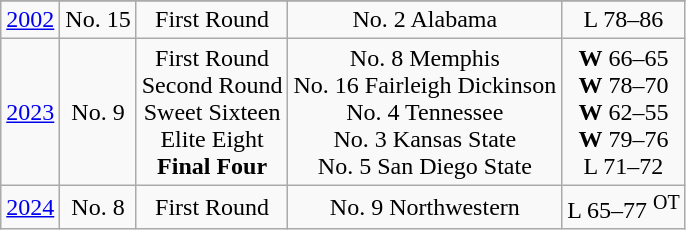<table class="wikitable" style="text-align:center">
<tr>
</tr>
<tr>
<td><a href='#'>2002</a></td>
<td>No. 15</td>
<td>First Round</td>
<td>No. 2 Alabama</td>
<td>L 78–86</td>
</tr>
<tr>
<td><a href='#'>2023</a></td>
<td>No. 9</td>
<td>First Round<br>Second Round<br>Sweet Sixteen<br>Elite Eight<br><strong>Final Four</strong></td>
<td>No. 8 Memphis<br>No. 16 Fairleigh Dickinson<br>No. 4 Tennessee<br>No. 3 Kansas State<br>No. 5 San Diego State</td>
<td><strong>W</strong> 66–65<br><strong>W</strong> 78–70<br><strong>W</strong> 62–55<br> <strong>W</strong> 79–76<br>L 71–72</td>
</tr>
<tr>
<td><a href='#'>2024</a></td>
<td>No. 8</td>
<td>First Round</td>
<td>No. 9 Northwestern</td>
<td>L 65–77 <sup>OT</sup></td>
</tr>
</table>
